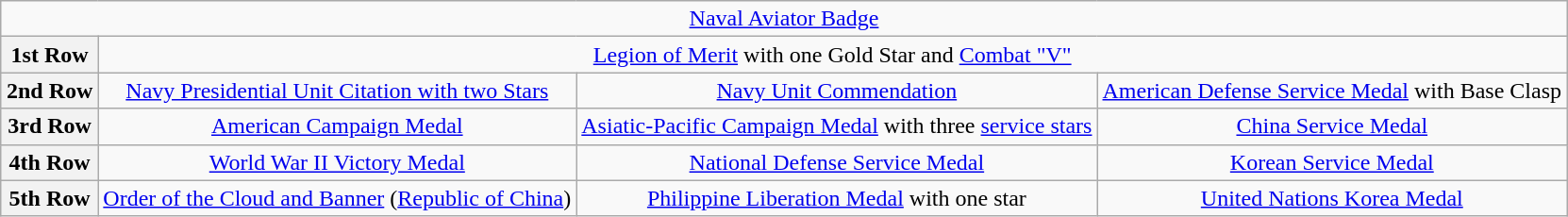<table class="wikitable" style="margin:1em auto; text-align:center;">
<tr>
<td colspan="14"><a href='#'>Naval Aviator Badge</a></td>
</tr>
<tr>
<th>1st Row</th>
<td colspan="12"><a href='#'>Legion of Merit</a> with one Gold Star and <a href='#'>Combat "V"</a></td>
</tr>
<tr>
<th>2nd Row</th>
<td colspan="4"><a href='#'>Navy Presidential Unit Citation with two Stars</a></td>
<td colspan="4"><a href='#'>Navy Unit Commendation</a></td>
<td colspan="4"><a href='#'>American Defense Service Medal</a> with Base Clasp</td>
</tr>
<tr>
<th>3rd Row</th>
<td colspan="4"><a href='#'>American Campaign Medal</a></td>
<td colspan="4"><a href='#'>Asiatic-Pacific Campaign Medal</a> with three <a href='#'>service stars</a></td>
<td colspan="4"><a href='#'>China Service Medal</a></td>
</tr>
<tr>
<th>4th Row</th>
<td colspan="4"><a href='#'>World War II Victory Medal</a></td>
<td colspan="4"><a href='#'>National Defense Service Medal</a></td>
<td colspan="4"><a href='#'>Korean Service Medal</a></td>
</tr>
<tr>
<th>5th Row</th>
<td colspan="4"><a href='#'>Order of the Cloud and Banner</a> (<a href='#'>Republic of China</a>)</td>
<td colspan="4"><a href='#'>Philippine Liberation Medal</a> with one star</td>
<td colspan="4"><a href='#'>United Nations Korea Medal</a></td>
</tr>
</table>
